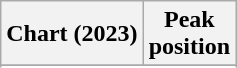<table class="wikitable sortable plainrowheaders" style="text-align:center">
<tr>
<th scope="col">Chart (2023)</th>
<th scope="col">Peak<br>position</th>
</tr>
<tr>
</tr>
<tr>
</tr>
<tr>
</tr>
<tr>
</tr>
<tr>
</tr>
</table>
